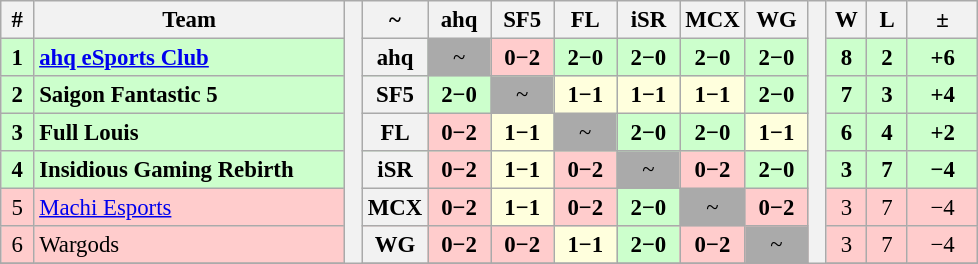<table class="wikitable" style="font-size: 95%; text-align: center">
<tr>
<th width="15">#</th>
<th style="width:200px;">Team</th>
<th rowspan="10" style="width:5px;;"></th>
<th>~</th>
<th style="width:35px;" title="">ahq</th>
<th style="width:35px;" title="">SF5</th>
<th style="width:35px;" title="">FL</th>
<th style="width:35px;" title="">iSR</th>
<th style="width:35px;" title="">MCX</th>
<th style="width:35px;" title="">WG</th>
<th rowspan="10" style="width:5px;;"></th>
<th style="width:20px;" title="Wins">W</th>
<th style="width:20px;" title="Losses">L</th>
<th style="width:40px;">±</th>
</tr>
<tr style="background:#cfc;">
<td><strong>1</strong></td>
<td style="text-align: left"> <strong><a href='#'>ahq eSports Club</a></strong></td>
<th>ahq</th>
<td style="background-color:#aaaaaa">~</td>
<td style="background-color:#ffcccc"><strong>0−2</strong></td>
<td style="background-color:#ccffcc"><strong>2−0</strong></td>
<td style="background-color:#ccffcc"><strong>2−0</strong></td>
<td style="background-color:#ccffcc"><strong>2−0</strong></td>
<td style="background-color:#ccffcc"><strong>2−0</strong></td>
<td><strong>8</strong></td>
<td><strong>2</strong></td>
<td><strong>+6</strong></td>
</tr>
<tr style="background:#cfc;">
<td><strong>2</strong></td>
<td style="text-align: left"> <strong>Saigon Fantastic 5</strong></td>
<th>SF5</th>
<td style="background-color:#ccffcc"><strong>2−0</strong></td>
<td style="background-color:#aaaaaa">~</td>
<td style="background-color:#ffd;"><strong>1−1</strong></td>
<td style="background-color:#ffd;"><strong>1−1</strong></td>
<td style="background-color:#ffd;"><strong>1−1</strong></td>
<td style="background-color:#ccffcc"><strong>2−0</strong></td>
<td><strong>7</strong></td>
<td><strong>3</strong></td>
<td><strong>+4</strong></td>
</tr>
<tr style="background:#cfc;">
<td><strong>3</strong></td>
<td style="text-align: left"> <strong>⁠Full Louis</strong></td>
<th>FL</th>
<td style="background-color:#ffcccc"><strong>0−2</strong></td>
<td style="background-color:#ffd;"><strong>1−1</strong></td>
<td style="background-color:#aaaaaa">~</td>
<td style="background-color:#ccffcc"><strong>2−0</strong></td>
<td style="background-color:#ccffcc"><strong>2−0</strong></td>
<td style="background-color:#ffd;"><strong>1−1</strong></td>
<td><strong>6</strong></td>
<td><strong>4</strong></td>
<td><strong>+2</strong></td>
</tr>
<tr style="background:#cfc;">
<td><strong>4</strong></td>
<td style="text-align: left"> <strong>⁠⁠Insidious Gaming Rebirth</strong></td>
<th>iSR</th>
<td style="background-color:#ffcccc"><strong>0−2</strong></td>
<td style="background-color:#ffd;"><strong>1−1</strong></td>
<td style="background-color:#ffcccc"><strong>0−2</strong></td>
<td style="background-color:#aaaaaa">~</td>
<td style="background-color:#ffcccc"><strong>0−2</strong></td>
<td style="background-color:#ccffcc"><strong>2−0</strong></td>
<td><strong>3</strong></td>
<td><strong>7</strong></td>
<td><strong>−4</strong></td>
</tr>
<tr style="background-color:#ffcccc">
<td>5</td>
<td style="text-align: left"> <a href='#'>Machi Esports</a></td>
<th>MCX</th>
<td style="background-color:#ffcccc"><strong>0−2</strong></td>
<td style="background-color:#ffd;"><strong>1−1</strong></td>
<td style="background-color:#ffcccc"><strong>0−2</strong></td>
<td style="background-color:#ccffcc"><strong>2−0</strong></td>
<td style="background-color:#aaaaaa">~</td>
<td style="background-color:#ffcccc"><strong>0−2</strong></td>
<td>3</td>
<td>7</td>
<td>−4</td>
</tr>
<tr style="background-color:#ffcccc">
<td>6</td>
<td style="text-align: left"> ⁠Wargods</td>
<th>WG</th>
<td style="background-color:#ffcccc"><strong>0−2</strong></td>
<td style="background-color:#ffcccc"><strong>0−2</strong></td>
<td style="background-color:#ffd;"><strong>1−1</strong></td>
<td style="background-color:#ccffcc"><strong>2−0</strong></td>
<td style="background-color:#ffcccc"><strong>0−2</strong></td>
<td style="background-color:#aaaaaa">~</td>
<td>3</td>
<td>7</td>
<td>−4</td>
</tr>
<tr>
</tr>
</table>
